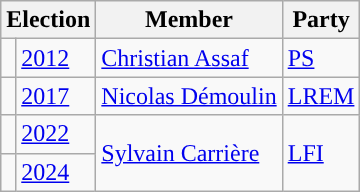<table class="wikitable">
<tr>
<th colspan="2">Election</th>
<th>Member</th>
<th>Party</th>
</tr>
<tr>
<td style="color:inherit;background-color: "></td>
<td><a href='#'>2012</a></td>
<td><a href='#'>Christian Assaf</a></td>
<td><a href='#'>PS</a></td>
</tr>
<tr>
<td style="color:inherit;background-color: "></td>
<td><a href='#'>2017</a></td>
<td><a href='#'>Nicolas Démoulin</a></td>
<td><a href='#'>LREM</a></td>
</tr>
<tr>
<td style="color:inherit;background-color: "></td>
<td><a href='#'>2022</a></td>
<td rowspan="2"><a href='#'>Sylvain Carrière</a></td>
<td rowspan="2"><a href='#'>LFI</a></td>
</tr>
<tr>
<td style="color:inherit;background-color: "></td>
<td><a href='#'>2024</a></td>
</tr>
</table>
